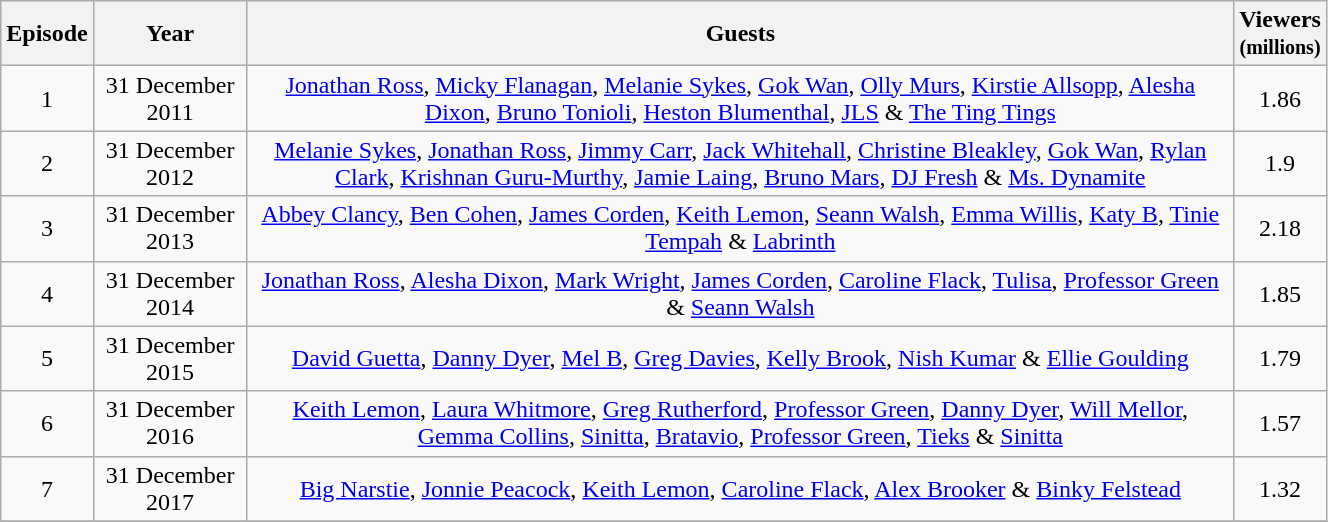<table class="wikitable" width=70% style="text-align:center;">
<tr>
<th>Episode</th>
<th>Year</th>
<th>Guests</th>
<th>Viewers<br><small>(millions)</small></th>
</tr>
<tr>
<td>1</td>
<td>31 December 2011</td>
<td><a href='#'>Jonathan Ross</a>, <a href='#'>Micky Flanagan</a>, <a href='#'>Melanie Sykes</a>, <a href='#'>Gok Wan</a>, <a href='#'>Olly Murs</a>, <a href='#'>Kirstie Allsopp</a>, <a href='#'>Alesha Dixon</a>, <a href='#'>Bruno Tonioli</a>, <a href='#'>Heston Blumenthal</a>, <a href='#'>JLS</a> & <a href='#'>The Ting Tings</a></td>
<td>1.86</td>
</tr>
<tr>
<td>2</td>
<td>31 December 2012</td>
<td><a href='#'>Melanie Sykes</a>, <a href='#'>Jonathan Ross</a>, <a href='#'>Jimmy Carr</a>, <a href='#'>Jack Whitehall</a>, <a href='#'>Christine Bleakley</a>, <a href='#'>Gok Wan</a>, <a href='#'>Rylan Clark</a>, <a href='#'>Krishnan Guru-Murthy</a>, <a href='#'>Jamie Laing</a>, <a href='#'>Bruno Mars</a>, <a href='#'>DJ Fresh</a> & <a href='#'>Ms. Dynamite</a></td>
<td>1.9</td>
</tr>
<tr>
<td>3</td>
<td>31 December 2013</td>
<td><a href='#'>Abbey Clancy</a>, <a href='#'>Ben Cohen</a>, <a href='#'>James Corden</a>, <a href='#'>Keith Lemon</a>, <a href='#'>Seann Walsh</a>, <a href='#'>Emma Willis</a>, <a href='#'>Katy B</a>, <a href='#'>Tinie Tempah</a> & <a href='#'>Labrinth</a></td>
<td>2.18</td>
</tr>
<tr>
<td>4</td>
<td>31 December 2014</td>
<td><a href='#'>Jonathan Ross</a>, <a href='#'>Alesha Dixon</a>, <a href='#'>Mark Wright</a>, <a href='#'>James Corden</a>, <a href='#'>Caroline Flack</a>, <a href='#'>Tulisa</a>, <a href='#'>Professor Green</a> & <a href='#'>Seann Walsh</a></td>
<td>1.85</td>
</tr>
<tr>
<td>5</td>
<td>31 December 2015</td>
<td><a href='#'>David Guetta</a>, <a href='#'>Danny Dyer</a>, <a href='#'>Mel B</a>, <a href='#'>Greg Davies</a>, <a href='#'>Kelly Brook</a>, <a href='#'>Nish Kumar</a> & <a href='#'>Ellie Goulding</a></td>
<td>1.79</td>
</tr>
<tr>
<td>6</td>
<td>31 December 2016</td>
<td><a href='#'>Keith Lemon</a>, <a href='#'>Laura Whitmore</a>, <a href='#'>Greg Rutherford</a>, <a href='#'>Professor Green</a>, <a href='#'>Danny Dyer</a>, <a href='#'>Will Mellor</a>, <a href='#'>Gemma Collins</a>, <a href='#'>Sinitta</a>, <a href='#'>Bratavio</a>, <a href='#'>Professor Green</a>, <a href='#'>Tieks</a> & <a href='#'>Sinitta</a></td>
<td>1.57</td>
</tr>
<tr>
<td>7</td>
<td>31 December 2017</td>
<td><a href='#'>Big Narstie</a>, <a href='#'>Jonnie Peacock</a>, <a href='#'>Keith Lemon</a>, <a href='#'>Caroline Flack</a>, <a href='#'>Alex Brooker</a> & <a href='#'>Binky Felstead</a></td>
<td>1.32</td>
</tr>
<tr>
</tr>
</table>
